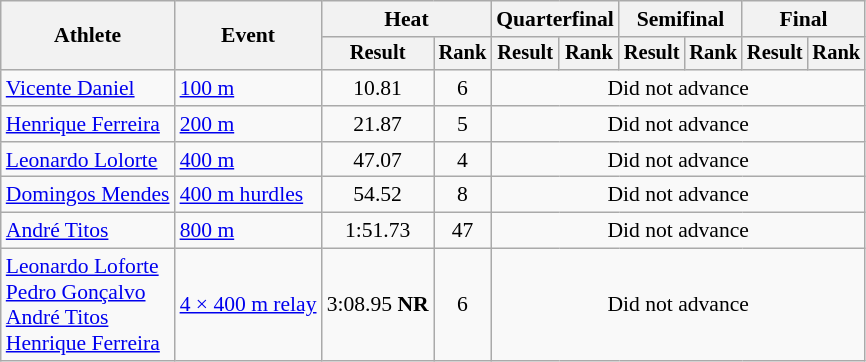<table class="wikitable" style="font-size:90%">
<tr>
<th rowspan="2">Athlete</th>
<th rowspan="2">Event</th>
<th colspan="2">Heat</th>
<th colspan="2">Quarterfinal</th>
<th colspan="2">Semifinal</th>
<th colspan="2">Final</th>
</tr>
<tr style="font-size:95%">
<th>Result</th>
<th>Rank</th>
<th>Result</th>
<th>Rank</th>
<th>Result</th>
<th>Rank</th>
<th>Result</th>
<th>Rank</th>
</tr>
<tr align=center>
<td style="text-align:left;"><a href='#'>Vicente Daniel</a></td>
<td align=left><a href='#'>100 m</a></td>
<td>10.81</td>
<td>6</td>
<td colspan=6>Did not advance</td>
</tr>
<tr align=center>
<td style="text-align:left;"><a href='#'>Henrique Ferreira</a></td>
<td align=left><a href='#'>200 m</a></td>
<td>21.87</td>
<td>5</td>
<td colspan=6>Did not advance</td>
</tr>
<tr align=center>
<td align=left><a href='#'>Leonardo Lolorte</a></td>
<td align=left><a href='#'>400 m</a></td>
<td>47.07</td>
<td>4</td>
<td colspan=6>Did not advance</td>
</tr>
<tr align=center>
<td style="text-align:left;"><a href='#'>Domingos Mendes</a></td>
<td align=left><a href='#'>400 m hurdles</a></td>
<td>54.52</td>
<td>8</td>
<td colspan=6>Did not advance</td>
</tr>
<tr align=center>
<td align=left><a href='#'>André Titos</a></td>
<td align=left><a href='#'>800 m</a></td>
<td>1:51.73</td>
<td>47</td>
<td colspan=6>Did not advance</td>
</tr>
<tr align=center>
<td align=left><a href='#'>Leonardo Loforte</a><br><a href='#'>Pedro Gonçalvo</a><br><a href='#'>André Titos</a><br><a href='#'>Henrique Ferreira</a></td>
<td align=left><a href='#'>4 × 400 m relay</a></td>
<td>3:08.95 <strong>NR</strong></td>
<td>6</td>
<td colspan=6>Did not advance</td>
</tr>
</table>
